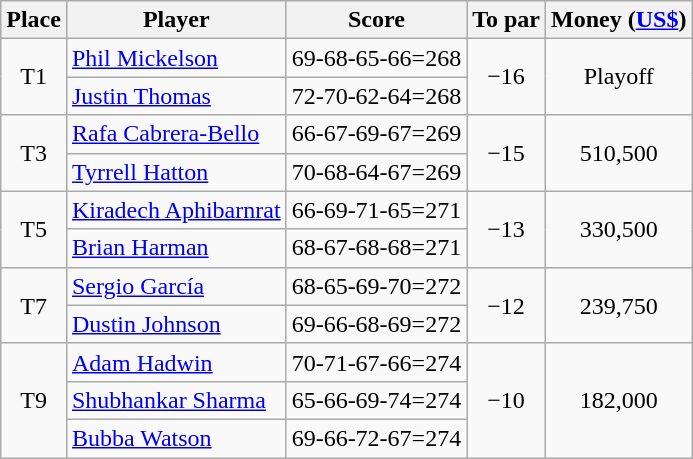<table class="wikitable">
<tr>
<th>Place</th>
<th>Player</th>
<th>Score</th>
<th>To par</th>
<th>Money (<a href='#'>US$</a>)</th>
</tr>
<tr>
<td rowspan=2 align=center>T1</td>
<td> <a href='#'>Phil Mickelson</a></td>
<td>69-68-65-66=268</td>
<td rowspan=2 align=center>−16</td>
<td rowspan=2 align=center>Playoff</td>
</tr>
<tr>
<td> <a href='#'>Justin Thomas</a></td>
<td>72-70-62-64=268</td>
</tr>
<tr>
<td rowspan=2 align=center>T3</td>
<td> <a href='#'>Rafa Cabrera-Bello</a></td>
<td>66-67-69-67=269</td>
<td rowspan=2 align=center>−15</td>
<td rowspan=2 align=center>510,500</td>
</tr>
<tr>
<td> <a href='#'>Tyrrell Hatton</a></td>
<td>70-68-64-67=269</td>
</tr>
<tr>
<td rowspan=2 align=center>T5</td>
<td> <a href='#'>Kiradech Aphibarnrat</a></td>
<td>66-69-71-65=271</td>
<td rowspan=2 align=center>−13</td>
<td rowspan=2 align=center>330,500</td>
</tr>
<tr>
<td> <a href='#'>Brian Harman</a></td>
<td>68-67-68-68=271</td>
</tr>
<tr>
<td rowspan=2 align=center>T7</td>
<td> <a href='#'>Sergio García</a></td>
<td>68-65-69-70=272</td>
<td rowspan=2 align=center>−12</td>
<td rowspan=2 align=center>239,750</td>
</tr>
<tr>
<td> <a href='#'>Dustin Johnson</a></td>
<td>69-66-68-69=272</td>
</tr>
<tr>
<td rowspan=3 align=center>T9</td>
<td> <a href='#'>Adam Hadwin</a></td>
<td>70-71-67-66=274</td>
<td rowspan=3 align=center>−10</td>
<td rowspan=3 align=center>182,000</td>
</tr>
<tr>
<td> <a href='#'>Shubhankar Sharma</a></td>
<td>65-66-69-74=274</td>
</tr>
<tr>
<td> <a href='#'>Bubba Watson</a></td>
<td>69-66-72-67=274</td>
</tr>
</table>
